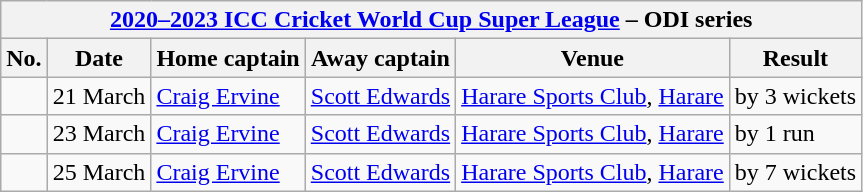<table class="wikitable">
<tr>
<th colspan="9"><a href='#'>2020–2023 ICC Cricket World Cup Super League</a> – ODI series</th>
</tr>
<tr>
<th>No.</th>
<th>Date</th>
<th>Home captain</th>
<th>Away captain</th>
<th>Venue</th>
<th>Result</th>
</tr>
<tr>
<td></td>
<td>21 March</td>
<td><a href='#'>Craig Ervine</a></td>
<td><a href='#'>Scott Edwards</a></td>
<td><a href='#'>Harare Sports Club</a>, <a href='#'>Harare</a></td>
<td> by 3 wickets</td>
</tr>
<tr>
<td></td>
<td>23 March</td>
<td><a href='#'>Craig Ervine</a></td>
<td><a href='#'>Scott Edwards</a></td>
<td><a href='#'>Harare Sports Club</a>, <a href='#'>Harare</a></td>
<td> by 1 run</td>
</tr>
<tr>
<td></td>
<td>25 March</td>
<td><a href='#'>Craig Ervine</a></td>
<td><a href='#'>Scott Edwards</a></td>
<td><a href='#'>Harare Sports Club</a>, <a href='#'>Harare</a></td>
<td> by 7 wickets</td>
</tr>
</table>
